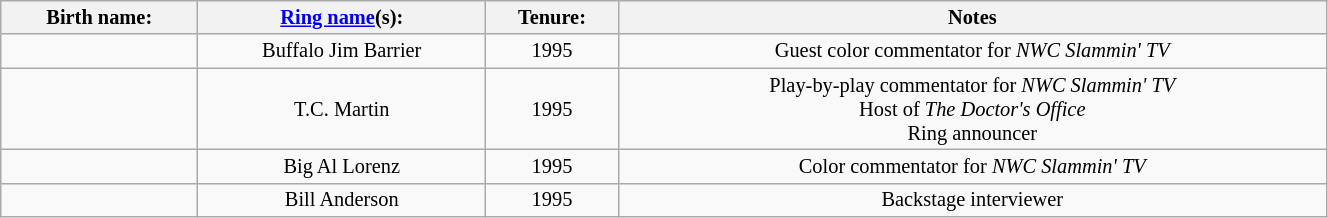<table class="sortable wikitable" style="font-size:85%; text-align:center; width:70%;">
<tr>
<th>Birth name:</th>
<th><a href='#'>Ring name</a>(s):</th>
<th>Tenure:</th>
<th>Notes</th>
</tr>
<tr>
<td></td>
<td>Buffalo Jim Barrier</td>
<td sort>1995</td>
<td>Guest color commentator for <em>NWC Slammin' TV</em></td>
</tr>
<tr>
<td></td>
<td>T.C. Martin</td>
<td sort>1995</td>
<td>Play-by-play commentator for <em>NWC Slammin' TV</em><br>Host of <em>The Doctor's Office</em><br>Ring announcer</td>
</tr>
<tr>
<td></td>
<td>Big Al Lorenz</td>
<td sort>1995</td>
<td>Color commentator for <em>NWC Slammin' TV</em></td>
</tr>
<tr>
<td></td>
<td>Bill Anderson</td>
<td sort>1995</td>
<td>Backstage interviewer</td>
</tr>
</table>
